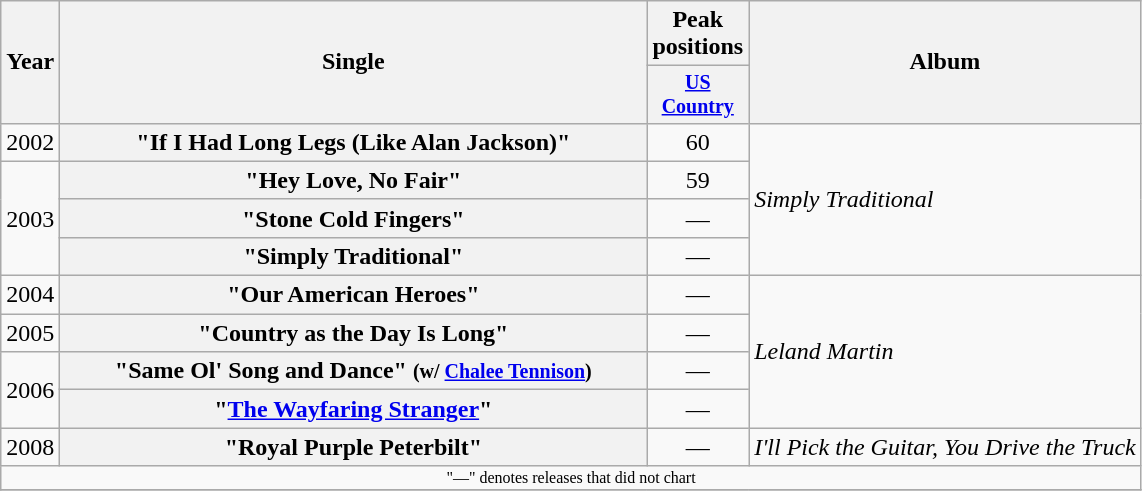<table class="wikitable plainrowheaders" style="text-align:center;">
<tr>
<th rowspan="2">Year</th>
<th rowspan="2" style="width:24em;">Single</th>
<th colspan="1">Peak positions</th>
<th rowspan="2">Album</th>
</tr>
<tr style="font-size:smaller;">
<th width="60"><a href='#'>US Country</a></th>
</tr>
<tr>
<td>2002</td>
<th scope="row">"If I Had Long Legs (Like Alan Jackson)"</th>
<td>60</td>
<td align="left" rowspan="4"><em>Simply Traditional</em></td>
</tr>
<tr>
<td rowspan="3">2003</td>
<th scope="row">"Hey Love, No Fair"</th>
<td>59</td>
</tr>
<tr>
<th scope="row">"Stone Cold Fingers"</th>
<td>—</td>
</tr>
<tr>
<th scope="row">"Simply Traditional"</th>
<td>—</td>
</tr>
<tr>
<td>2004</td>
<th scope="row">"Our American Heroes"</th>
<td>—</td>
<td align="left" rowspan="4"><em>Leland Martin</em></td>
</tr>
<tr>
<td>2005</td>
<th scope="row">"Country as the Day Is Long"</th>
<td>—</td>
</tr>
<tr>
<td rowspan="2">2006</td>
<th scope="row">"Same Ol' Song and Dance" <small>(w/ <a href='#'>Chalee Tennison</a>)</small></th>
<td>—</td>
</tr>
<tr>
<th scope="row">"<a href='#'>The Wayfaring Stranger</a>"</th>
<td>—</td>
</tr>
<tr>
<td>2008</td>
<th scope="row">"Royal Purple Peterbilt"</th>
<td>—</td>
<td align="left"><em>I'll Pick the Guitar, You Drive the Truck</em></td>
</tr>
<tr>
<td colspan="4" style="font-size:8pt">"—" denotes releases that did not chart</td>
</tr>
<tr>
</tr>
</table>
